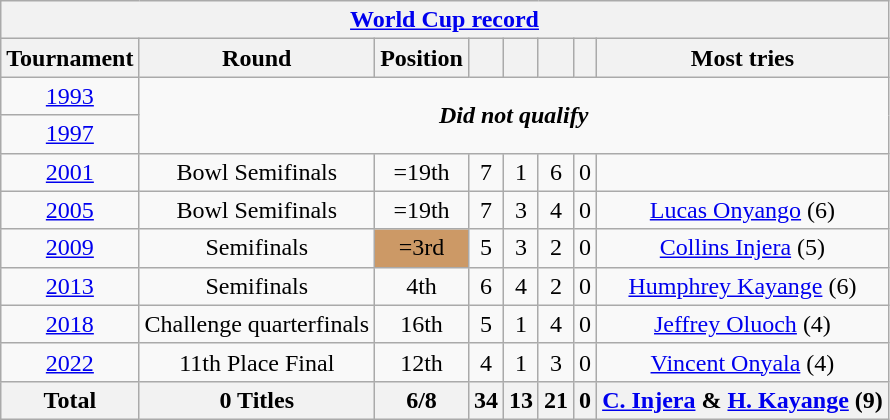<table class="wikitable" style="text-align: center;">
<tr>
<th colspan=8><a href='#'>World Cup record</a></th>
</tr>
<tr>
<th>Tournament</th>
<th>Round</th>
<th>Position</th>
<th></th>
<th></th>
<th></th>
<th></th>
<th>Most tries</th>
</tr>
<tr>
<td> <a href='#'>1993</a></td>
<td colspan="7" rowspan=2><strong><em>Did not qualify</em></strong></td>
</tr>
<tr>
<td> <a href='#'>1997</a></td>
</tr>
<tr>
<td> <a href='#'>2001</a></td>
<td>Bowl Semifinals</td>
<td>=19th</td>
<td>7</td>
<td>1</td>
<td>6</td>
<td>0</td>
<td></td>
</tr>
<tr>
<td> <a href='#'>2005</a></td>
<td>Bowl Semifinals</td>
<td>=19th</td>
<td>7</td>
<td>3</td>
<td>4</td>
<td>0</td>
<td><a href='#'>Lucas Onyango</a> (6)</td>
</tr>
<tr>
<td> <a href='#'>2009</a></td>
<td>Semifinals</td>
<td bgcolor=cc9966>=3rd</td>
<td>5</td>
<td>3</td>
<td>2</td>
<td>0</td>
<td><a href='#'>Collins Injera</a> (5)</td>
</tr>
<tr>
<td> <a href='#'>2013</a></td>
<td>Semifinals</td>
<td>4th</td>
<td>6</td>
<td>4</td>
<td>2</td>
<td>0</td>
<td><a href='#'>Humphrey Kayange</a> (6)</td>
</tr>
<tr>
<td> <a href='#'>2018</a></td>
<td>Challenge quarterfinals</td>
<td>16th</td>
<td>5</td>
<td>1</td>
<td>4</td>
<td>0</td>
<td><a href='#'>Jeffrey Oluoch</a> (4)</td>
</tr>
<tr>
<td> <a href='#'>2022</a></td>
<td>11th Place Final</td>
<td>12th</td>
<td>4</td>
<td>1</td>
<td>3</td>
<td>0</td>
<td><a href='#'>Vincent Onyala</a> (4)</td>
</tr>
<tr>
<th>Total</th>
<th>0 Titles</th>
<th>6/8</th>
<th>34</th>
<th>13</th>
<th>21</th>
<th>0</th>
<th><a href='#'>C. Injera</a> & <a href='#'>H. Kayange</a> (9)</th>
</tr>
</table>
